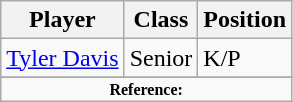<table class="wikitable">
<tr ;>
<th>Player</th>
<th>Class</th>
<th>Position</th>
</tr>
<tr>
<td><a href='#'>Tyler Davis</a></td>
<td>Senior</td>
<td>K/P</td>
</tr>
<tr>
</tr>
<tr>
<td colspan="3"  style="font-size:8pt; text-align:center;"><strong>Reference:</strong></td>
</tr>
</table>
